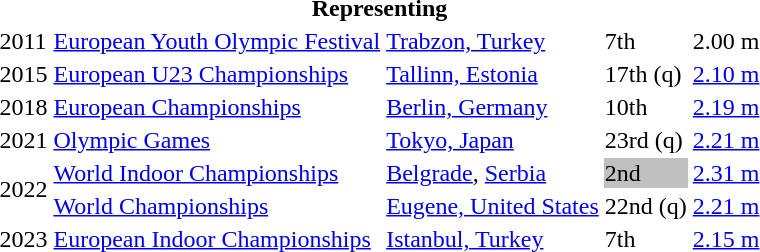<table>
<tr>
<th colspan="5">Representing </th>
</tr>
<tr>
<td>2011</td>
<td><a href='#'>European Youth Olympic Festival</a></td>
<td><a href='#'>Trabzon, Turkey</a></td>
<td>7th</td>
<td>2.00 m</td>
</tr>
<tr>
<td>2015</td>
<td><a href='#'>European U23 Championships</a></td>
<td><a href='#'>Tallinn, Estonia</a></td>
<td>17th (q)</td>
<td><a href='#'>2.10 m</a></td>
</tr>
<tr>
<td>2018</td>
<td><a href='#'>European Championships</a></td>
<td><a href='#'>Berlin, Germany</a></td>
<td>10th</td>
<td><a href='#'>2.19 m</a></td>
</tr>
<tr>
<td>2021</td>
<td><a href='#'>Olympic Games</a></td>
<td><a href='#'>Tokyo, Japan</a></td>
<td>23rd (q)</td>
<td><a href='#'>2.21 m</a></td>
</tr>
<tr>
<td rowspan=2>2022</td>
<td><a href='#'>World Indoor Championships</a></td>
<td><a href='#'>Belgrade</a>, <a href='#'>Serbia</a></td>
<td bgcolor=silver>2nd</td>
<td><a href='#'>2.31 m</a></td>
</tr>
<tr>
<td><a href='#'>World Championships</a></td>
<td><a href='#'>Eugene, United States</a></td>
<td>22nd (q)</td>
<td><a href='#'>2.21 m</a></td>
</tr>
<tr>
<td>2023</td>
<td><a href='#'>European Indoor Championships</a></td>
<td><a href='#'>Istanbul, Turkey</a></td>
<td>7th</td>
<td><a href='#'>2.15 m</a></td>
</tr>
</table>
